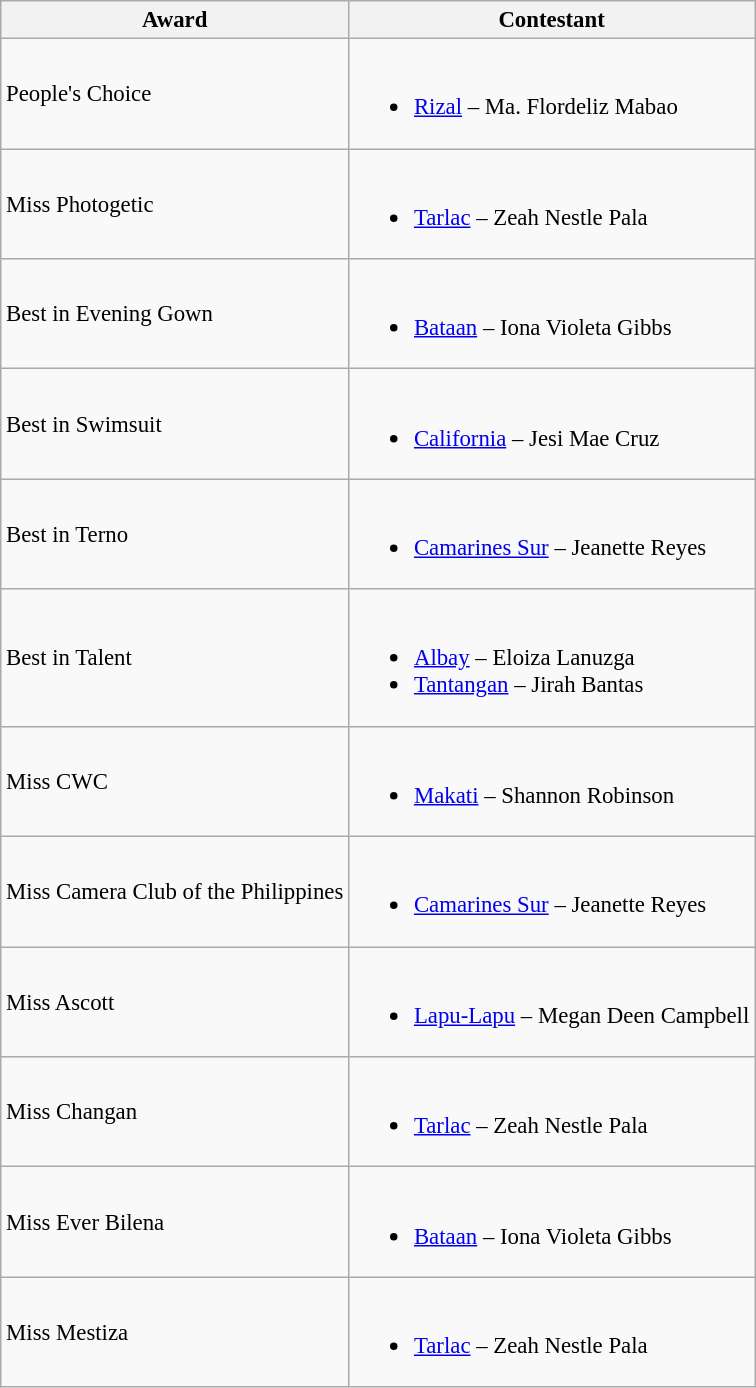<table class="wikitable sortable" style="font-size:95%;">
<tr>
<th>Award</th>
<th>Contestant</th>
</tr>
<tr>
<td>People's Choice</td>
<td><br><ul><li><a href='#'>Rizal</a> – Ma. Flordeliz Mabao</li></ul></td>
</tr>
<tr>
<td>Miss Photogetic</td>
<td><br><ul><li><a href='#'>Tarlac</a> – Zeah Nestle Pala</li></ul></td>
</tr>
<tr>
<td>Best in Evening Gown</td>
<td><br><ul><li><a href='#'>Bataan</a> – Iona Violeta Gibbs</li></ul></td>
</tr>
<tr>
<td>Best in Swimsuit</td>
<td><br><ul><li><a href='#'>California</a> – Jesi Mae Cruz</li></ul></td>
</tr>
<tr>
<td>Best in Terno</td>
<td><br><ul><li><a href='#'>Camarines Sur</a> – Jeanette Reyes</li></ul></td>
</tr>
<tr>
<td>Best in Talent</td>
<td><br><ul><li><a href='#'>Albay</a> – Eloiza Lanuzga</li><li><a href='#'>Tantangan</a> – Jirah Bantas</li></ul></td>
</tr>
<tr>
<td>Miss CWC</td>
<td><br><ul><li><a href='#'>Makati</a> – Shannon Robinson</li></ul></td>
</tr>
<tr>
<td>Miss Camera Club of the Philippines</td>
<td><br><ul><li><a href='#'>Camarines Sur</a> – Jeanette Reyes</li></ul></td>
</tr>
<tr>
<td>Miss Ascott</td>
<td><br><ul><li><a href='#'>Lapu-Lapu</a> – Megan Deen Campbell</li></ul></td>
</tr>
<tr>
<td>Miss Changan</td>
<td><br><ul><li><a href='#'>Tarlac</a> – Zeah Nestle Pala</li></ul></td>
</tr>
<tr>
<td>Miss Ever Bilena</td>
<td><br><ul><li><a href='#'>Bataan</a> – Iona Violeta Gibbs</li></ul></td>
</tr>
<tr>
<td>Miss Mestiza</td>
<td><br><ul><li><a href='#'>Tarlac</a> – Zeah Nestle Pala</li></ul></td>
</tr>
</table>
